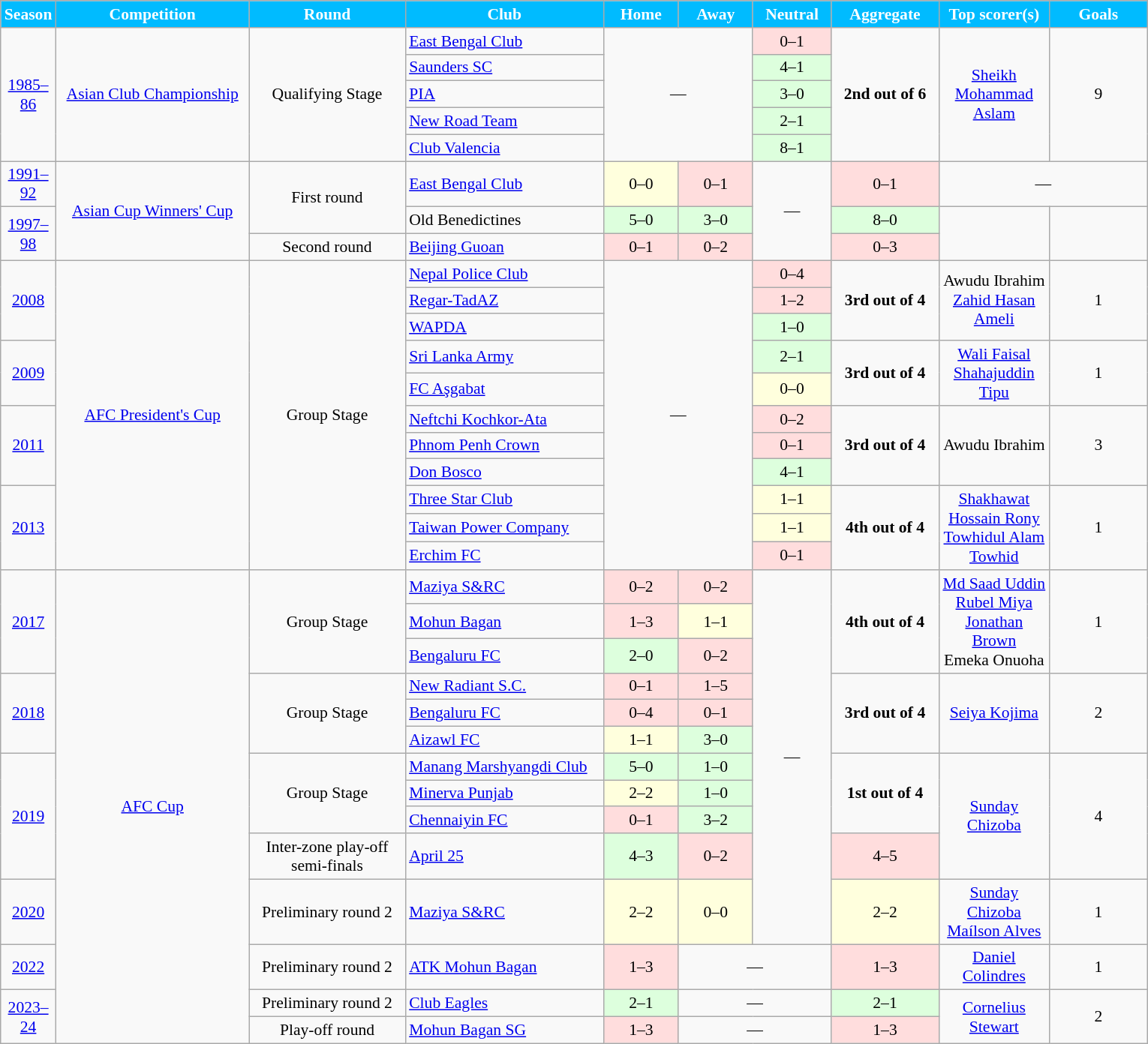<table class="wikitable sortable" style="text-align: center; font-size: 90%;width: 1020px">
<tr>
<th style="background: #00bbff;color:white; text-align:center;">Season</th>
<th width="200" style="background:#00bbff;color:white; text-align:center;">Competition</th>
<th width="160" style="background:#00bbff;color:white; text-align:center;">Round</th>
<th width="210" style="background:#00bbff;color:white; text-align:center;">Club</th>
<th width="70" style="background:#00bbff;color:white; text-align:center;">Home</th>
<th width="70" style="background:#00bbff;color:white; text-align:center;">Away</th>
<th width="70" style="background:#00bbff;color:white; text-align:center;">Neutral</th>
<th width="100" style="background:#00bbff;color:white; text-align:center;">Aggregate</th>
<th width="100" style="background:#00bbff;color:white; text-align:center;">Top scorer(s)</th>
<th width="100" style="background:#00bbff;color:white; text-align:center;">Goals</th>
</tr>
<tr>
<td rowspan=5><a href='#'>1985–86</a></td>
<td rowspan=5><a href='#'>Asian Club Championship</a></td>
<td rowspan=5>Qualifying Stage</td>
<td style="text-align:left"> <a href='#'>East Bengal Club</a></td>
<td rowspan=5 colspan=2>—</td>
<td style="text-align:center; background:#FFDDDD;">0–1</td>
<td rowspan=5><strong>2nd out of 6</strong></td>
<td rowspan=5> <a href='#'>Sheikh Mohammad Aslam</a></td>
<td rowspan=5>9</td>
</tr>
<tr>
<td style="text-align:left"> <a href='#'>Saunders SC</a></td>
<td style="text-align:center; background:#DDFFDD;">4–1</td>
</tr>
<tr>
<td style="text-align:left"> <a href='#'>PIA</a></td>
<td style="text-align:center; background:#DDFFDD;">3–0</td>
</tr>
<tr>
<td style="text-align:left"> <a href='#'>New Road Team</a></td>
<td style="text-align:center; background:#DDFFDD;">2–1</td>
</tr>
<tr>
<td style="text-align:left"> <a href='#'>Club Valencia</a></td>
<td style="text-align:center; background:#DDFFDD;">8–1</td>
</tr>
<tr>
<td><a href='#'>1991–92</a></td>
<td rowspan=3><a href='#'>Asian Cup Winners' Cup</a></td>
<td rowspan=2>First round</td>
<td style="text-align:left"> <a href='#'>East Bengal Club</a></td>
<td style="text-align:center; background:#FFFFDD;">0–0</td>
<td style="text-align:center; background:#FFDDDD;">0–1</td>
<td rowspan=3>—</td>
<td style="text-align:center; background:#FFDDDD;">0–1</td>
<td colspan=2>—</td>
</tr>
<tr>
<td rowspan=2><a href='#'>1997–98</a></td>
<td style="text-align:left"> Old Benedictines</td>
<td style="text-align:center; background:#DDFFDD;">5–0</td>
<td style="text-align:center; background:#DDFFDD;">3–0</td>
<td style="text-align:center; background:#DDFFDD;">8–0</td>
<td rowspan=2></td>
<td rowspan=2></td>
</tr>
<tr>
<td>Second round</td>
<td style="text-align:left"> <a href='#'>Beijing Guoan</a></td>
<td style="text-align:center; background:#FFDDDD;">0–1</td>
<td style="text-align:center; background:#FFDDDD;">0–2</td>
<td style="text-align:center; background:#FFDDDD;">0–3</td>
</tr>
<tr>
<td rowspan=3><a href='#'>2008</a></td>
<td rowspan=11><a href='#'>AFC President's Cup</a></td>
<td rowspan=11>Group Stage</td>
<td style="text-align:left"> <a href='#'>Nepal Police Club</a></td>
<td rowspan=11 colspan=2>—</td>
<td style="text-align:center; background:#FFDDDD;">0–4</td>
<td rowspan=3><strong>3rd out of 4</strong></td>
<td rowspan=3> Awudu Ibrahim <br>  <a href='#'>Zahid Hasan Ameli</a></td>
<td rowspan=3>1</td>
</tr>
<tr>
<td style="text-align:left"> <a href='#'>Regar-TadAZ</a></td>
<td style="text-align:center; background:#FFDDDD;">1–2</td>
</tr>
<tr>
<td style="text-align:left"> <a href='#'>WAPDA</a></td>
<td style="text-align:center; background:#DDFFDD;">1–0</td>
</tr>
<tr>
<td rowspan=2><a href='#'>2009</a></td>
<td style="text-align:left"> <a href='#'>Sri Lanka Army</a></td>
<td style="text-align:center; background:#DDFFDD;">2–1</td>
<td rowspan=2><strong>3rd out of 4</strong></td>
<td rowspan=2> <a href='#'>Wali Faisal</a> <br>  <a href='#'>Shahajuddin Tipu</a></td>
<td rowspan=2>1</td>
</tr>
<tr>
<td style="text-align:left"> <a href='#'>FC Aşgabat</a></td>
<td style="text-align:center; background:#FFFFDD;">0–0</td>
</tr>
<tr>
<td rowspan=3><a href='#'>2011</a></td>
<td style="text-align:left"> <a href='#'>Neftchi Kochkor-Ata</a></td>
<td style="text-align:center; background:#FFDDDD;">0–2</td>
<td rowspan=3><strong>3rd out of 4</strong></td>
<td rowspan=3> Awudu Ibrahim</td>
<td rowspan=3>3</td>
</tr>
<tr>
<td style="text-align:left"> <a href='#'>Phnom Penh Crown</a></td>
<td style="text-align:center; background:#FFDDDD;">0–1</td>
</tr>
<tr>
<td style="text-align:left"> <a href='#'>Don Bosco</a></td>
<td style="text-align:center; background:#DDFFDD;">4–1</td>
</tr>
<tr>
<td rowspan=3><a href='#'>2013</a></td>
<td style="text-align:left"> <a href='#'>Three Star Club</a></td>
<td style="text-align:center; background:#FFFFDD;">1–1</td>
<td rowspan=3><strong>4th out of 4</strong></td>
<td rowspan=3> <a href='#'>Shakhawat Hossain Rony</a> <br>  <a href='#'>Towhidul Alam Towhid</a></td>
<td rowspan=3>1</td>
</tr>
<tr>
<td style="text-align:left"> <a href='#'>Taiwan Power Company</a></td>
<td style="text-align:center; background:#FFFFDD;">1–1</td>
</tr>
<tr>
<td style="text-align:left"> <a href='#'>Erchim FC</a></td>
<td style="text-align:center; background:#FFDDDD;">0–1</td>
</tr>
<tr>
<td rowspan=3><a href='#'>2017</a></td>
<td rowspan=14><a href='#'>AFC Cup</a></td>
<td rowspan=3>Group Stage</td>
<td style="text-align:left"> <a href='#'>Maziya S&RC</a></td>
<td style="text-align:center; background:#FFDDDD;">0–2</td>
<td style="text-align:center; background:#FFDDDD;">0–2</td>
<td rowspan=11>—</td>
<td rowspan=3><strong>4th out of 4</strong></td>
<td rowspan=3> <a href='#'>Md Saad Uddin</a> <br>  <a href='#'>Rubel Miya</a> <br>  <a href='#'>Jonathan Brown</a> <br>  Emeka Onuoha</td>
<td rowspan=3>1</td>
</tr>
<tr>
<td style="text-align:left"> <a href='#'>Mohun Bagan</a></td>
<td style="text-align:center; background:#FFDDDD;">1–3</td>
<td style="text-align:center; background:#FFFFDD;">1–1</td>
</tr>
<tr>
<td style="text-align:left"> <a href='#'>Bengaluru FC</a></td>
<td style="text-align:center; background:#DDFFDD;">2–0</td>
<td style="text-align:center; background:#FFDDDD;">0–2</td>
</tr>
<tr>
<td rowspan=3><a href='#'>2018</a></td>
<td rowspan=3>Group Stage</td>
<td style="text-align:left"> <a href='#'>New Radiant S.C.</a></td>
<td style="text-align:center; background:#FFDDDD;">0–1</td>
<td style="text-align:center; background:#FFDDDD;">1–5</td>
<td rowspan=3><strong>3rd out of 4</strong></td>
<td rowspan=3> <a href='#'>Seiya Kojima</a></td>
<td rowspan=3>2</td>
</tr>
<tr>
<td style="text-align:left"> <a href='#'>Bengaluru FC</a></td>
<td style="text-align:center; background:#FFDDDD;">0–4</td>
<td style="text-align:center; background:#FFDDDD;">0–1</td>
</tr>
<tr>
<td style="text-align:left"> <a href='#'>Aizawl FC</a></td>
<td style="text-align:center; background:#FFFFDD;">1–1</td>
<td style="text-align:center; background:#DDFFDD;">3–0</td>
</tr>
<tr>
<td rowspan=4><a href='#'>2019</a></td>
<td rowspan=3>Group Stage</td>
<td style="text-align:left"> <a href='#'>Manang Marshyangdi Club</a></td>
<td style="text-align:center; background:#DDFFDD;">5–0</td>
<td style="text-align:center; background:#DDFFDD;">1–0</td>
<td rowspan=3><strong>1st out of 4</strong></td>
<td rowspan=4> <a href='#'>Sunday Chizoba</a></td>
<td rowspan=4>4</td>
</tr>
<tr>
<td style="text-align:left"> <a href='#'>Minerva Punjab</a></td>
<td style="text-align:center; background:#FFFFDD;">2–2</td>
<td style="text-align:center; background:#DDFFDD;">1–0</td>
</tr>
<tr>
<td style="text-align:left"> <a href='#'>Chennaiyin FC</a></td>
<td style="text-align:center; background:#FFDDDD;">0–1</td>
<td style="text-align:center; background:#DDFFDD;">3–2</td>
</tr>
<tr>
<td>Inter-zone play-off semi-finals</td>
<td style="text-align:left"> <a href='#'>April 25</a></td>
<td style="text-align:center; background:#DDFFDD;">4–3</td>
<td style="text-align:center; background:#FFDDDD;">0–2</td>
<td style="text-align:center; background:#FFDDDD;">4–5</td>
</tr>
<tr>
<td><a href='#'>2020</a></td>
<td>Preliminary round 2</td>
<td style="text-align:left"> <a href='#'>Maziya S&RC</a></td>
<td style="text-align:center; background:#FFFFDD;">2–2</td>
<td style="text-align:center; background:#FFFFDD;">0–0</td>
<td style="text-align:center; background:#FFFFDD;">2–2</td>
<td> <a href='#'>Sunday Chizoba</a> <br>  <a href='#'>Maílson Alves</a></td>
<td>1</td>
</tr>
<tr>
<td><a href='#'>2022</a></td>
<td>Preliminary round 2</td>
<td style="text-align:left"> <a href='#'>ATK Mohun Bagan</a></td>
<td style="text-align:center; background:#FFDDDD;">1–3</td>
<td colspan=2>—</td>
<td style="text-align:center; background:#FFDDDD;">1–3</td>
<td> <a href='#'>Daniel Colindres</a></td>
<td>1</td>
</tr>
<tr>
<td rowspan=2><a href='#'>2023–24</a></td>
<td>Preliminary round 2</td>
<td style="text-align:left"> <a href='#'>Club Eagles</a></td>
<td style="text-align:center; background:#DDFFDD;">2–1</td>
<td colspan=2>—</td>
<td style="text-align:center; background:#DDFFDD;">2–1</td>
<td rowspan=2> <a href='#'>Cornelius Stewart</a></td>
<td rowspan=2>2</td>
</tr>
<tr>
<td>Play-off round</td>
<td style="text-align:left"> <a href='#'>Mohun Bagan SG</a></td>
<td style="text-align:center; background:#FFDDDD;">1–3</td>
<td colspan=2>—</td>
<td style="text-align:center; background:#FFDDDD;">1–3</td>
</tr>
</table>
